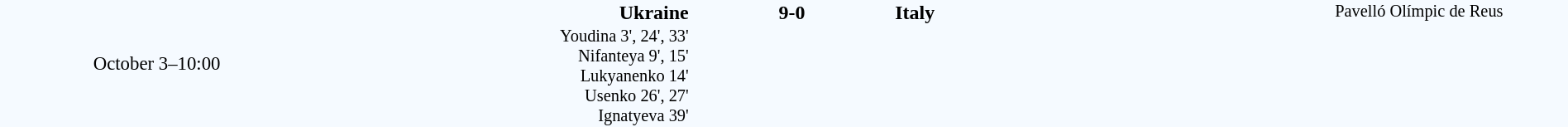<table style="width: 100%; background:#F5FAFF;" cellspacing="0">
<tr>
<td style=font-size:95% align=center rowspan=3 width=20%>October 3–10:00</td>
</tr>
<tr>
<td width=24% align=right><strong>Ukraine</strong></td>
<td align=center width=13%><strong>9-0</strong></td>
<td width=24%><strong>Italy</strong></td>
<td style=font-size:85% rowspan=3 valign=top align=center>Pavelló Olímpic de Reus</td>
</tr>
<tr style=font-size:85%>
<td align=right valign=top>Youdina 3', 24', 33'<br>Nifanteya 9', 15'<br>Lukyanenko 14'<br>Usenko 26', 27'<br>Ignatyeva 39'</td>
<td></td>
<td valign=top></td>
</tr>
</table>
